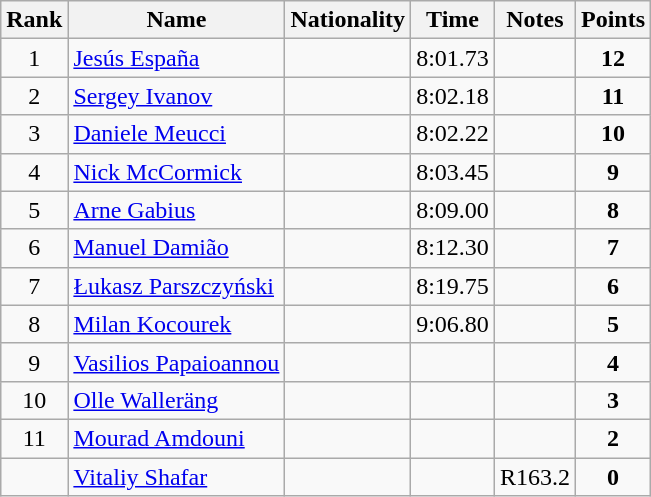<table class="wikitable sortable" style="text-align:center">
<tr>
<th>Rank</th>
<th>Name</th>
<th>Nationality</th>
<th>Time</th>
<th>Notes</th>
<th>Points</th>
</tr>
<tr>
<td>1</td>
<td align=left><a href='#'>Jesús España</a></td>
<td align=left></td>
<td>8:01.73</td>
<td></td>
<td><strong>12</strong></td>
</tr>
<tr>
<td>2</td>
<td align=left><a href='#'>Sergey Ivanov</a></td>
<td align=left></td>
<td>8:02.18</td>
<td></td>
<td><strong>11</strong></td>
</tr>
<tr>
<td>3</td>
<td align=left><a href='#'>Daniele Meucci</a></td>
<td align=left></td>
<td>8:02.22</td>
<td></td>
<td><strong>10</strong></td>
</tr>
<tr>
<td>4</td>
<td align=left><a href='#'>Nick McCormick</a></td>
<td align=left></td>
<td>8:03.45</td>
<td></td>
<td><strong>9</strong></td>
</tr>
<tr>
<td>5</td>
<td align=left><a href='#'>Arne Gabius</a></td>
<td align=left></td>
<td>8:09.00</td>
<td></td>
<td><strong>8</strong></td>
</tr>
<tr>
<td>6</td>
<td align=left><a href='#'>Manuel Damião</a></td>
<td align=left></td>
<td>8:12.30</td>
<td></td>
<td><strong>7</strong></td>
</tr>
<tr>
<td>7</td>
<td align=left><a href='#'>Łukasz Parszczyński</a></td>
<td align=left></td>
<td>8:19.75</td>
<td></td>
<td><strong>6</strong></td>
</tr>
<tr>
<td>8</td>
<td align=left><a href='#'>Milan Kocourek</a></td>
<td align=left></td>
<td>9:06.80</td>
<td></td>
<td><strong>5</strong></td>
</tr>
<tr>
<td>9</td>
<td align=left><a href='#'>Vasilios Papaioannou</a></td>
<td align=left></td>
<td></td>
<td></td>
<td><strong>4</strong></td>
</tr>
<tr>
<td>10</td>
<td align=left><a href='#'>Olle Walleräng</a></td>
<td align=left></td>
<td></td>
<td></td>
<td><strong>3</strong></td>
</tr>
<tr>
<td>11</td>
<td align=left><a href='#'>Mourad Amdouni</a></td>
<td align=left></td>
<td></td>
<td></td>
<td><strong>2</strong></td>
</tr>
<tr>
<td></td>
<td align=left><a href='#'>Vitaliy Shafar</a></td>
<td align=left></td>
<td></td>
<td>R163.2</td>
<td><strong>0</strong></td>
</tr>
</table>
